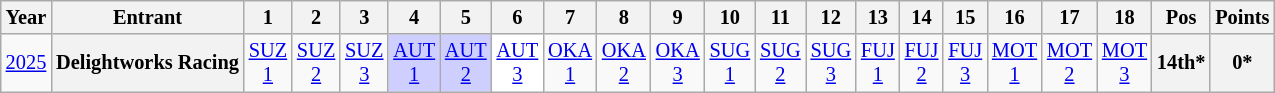<table class="wikitable" style="text-align:center; font-size:85%">
<tr>
<th>Year</th>
<th>Entrant</th>
<th>1</th>
<th>2</th>
<th>3</th>
<th>4</th>
<th>5</th>
<th>6</th>
<th>7</th>
<th>8</th>
<th>9</th>
<th>10</th>
<th>11</th>
<th>12</th>
<th>13</th>
<th>14</th>
<th>15</th>
<th>16</th>
<th>17</th>
<th>18</th>
<th>Pos</th>
<th>Points</th>
</tr>
<tr>
<td><a href='#'>2025</a></td>
<th nowrap>Delightworks Racing</th>
<td style="background:#;"><a href='#'>SUZ<br>1</a></td>
<td style="background:#;"><a href='#'>SUZ<br>2</a></td>
<td style="background:#;"><a href='#'>SUZ<br>3</a></td>
<td style="background:#CFCFFF;"><a href='#'>AUT<br>1</a><br></td>
<td style="background:#CFCFFF;"><a href='#'>AUT<br>2</a><br></td>
<td style="background:#FFFFFF;"><a href='#'>AUT<br>3</a><br></td>
<td style="background:#;"><a href='#'>OKA<br>1</a></td>
<td style="background:#;"><a href='#'>OKA<br>2</a></td>
<td style="background:#;"><a href='#'>OKA<br>3</a></td>
<td style="background:#;"><a href='#'>SUG<br>1</a></td>
<td style="background:#;"><a href='#'>SUG<br>2</a></td>
<td style="background:#;"><a href='#'>SUG<br>3</a></td>
<td style="background:#;"><a href='#'>FUJ<br>1</a></td>
<td style="background:#;"><a href='#'>FUJ<br>2</a></td>
<td style="background:#;"><a href='#'>FUJ<br>3</a></td>
<td style="background:#;"><a href='#'>MOT<br>1</a></td>
<td style="background:#;"><a href='#'>MOT<br>2</a></td>
<td style="background:#;"><a href='#'>MOT<br>3</a></td>
<th>14th*</th>
<th>0*</th>
</tr>
</table>
